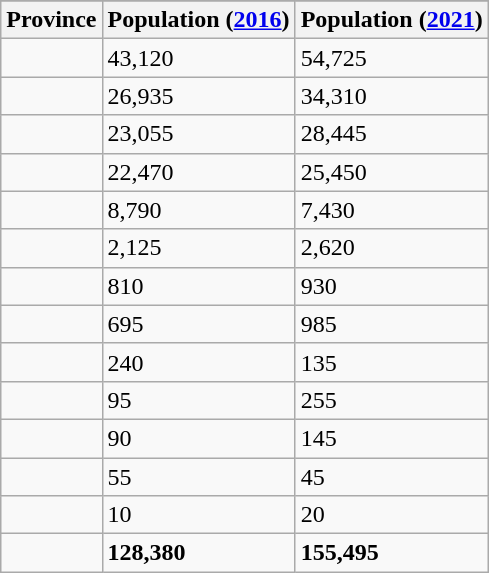<table class="wikitable sortable">
<tr>
</tr>
<tr>
<th>Province</th>
<th>Population (<a href='#'>2016</a>)</th>
<th>Population (<a href='#'>2021</a>)</th>
</tr>
<tr>
<td></td>
<td>43,120</td>
<td>54,725</td>
</tr>
<tr>
<td></td>
<td>26,935</td>
<td>34,310</td>
</tr>
<tr>
<td></td>
<td>23,055</td>
<td>28,445</td>
</tr>
<tr>
<td></td>
<td>22,470</td>
<td>25,450</td>
</tr>
<tr>
<td></td>
<td>8,790</td>
<td>7,430</td>
</tr>
<tr>
<td></td>
<td>2,125</td>
<td>2,620</td>
</tr>
<tr>
<td></td>
<td>810</td>
<td>930</td>
</tr>
<tr>
<td></td>
<td>695</td>
<td>985</td>
</tr>
<tr>
<td></td>
<td>240</td>
<td>135</td>
</tr>
<tr>
<td></td>
<td>95</td>
<td>255</td>
</tr>
<tr>
<td></td>
<td>90</td>
<td>145</td>
</tr>
<tr>
<td></td>
<td>55</td>
<td>45</td>
</tr>
<tr>
<td></td>
<td>10</td>
<td>20</td>
</tr>
<tr>
<td></td>
<td><strong>128,380</strong></td>
<td><strong>155,495</strong></td>
</tr>
</table>
